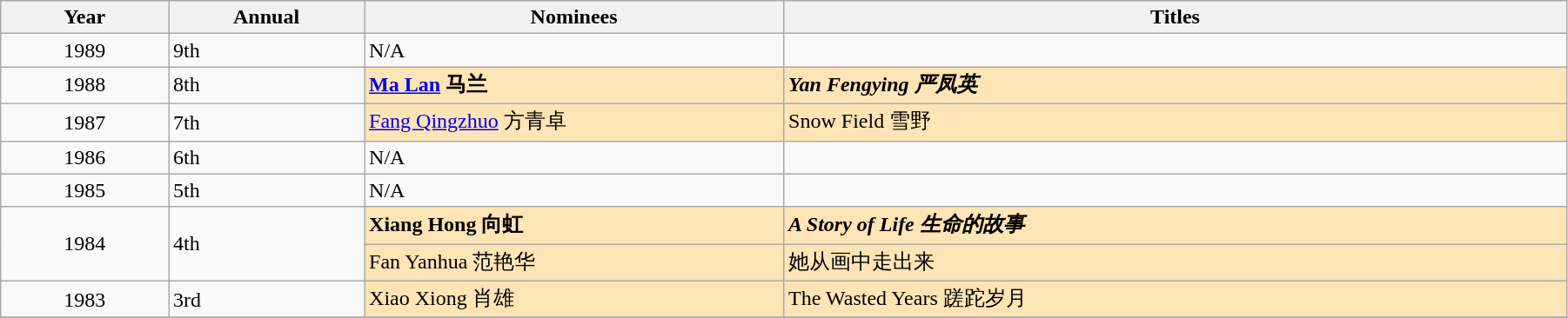<table class="wikitable" width="95%" align="center">
<tr>
<th width="6%">Year</th>
<th width="7%">Annual</th>
<th width="15%">Nominees</th>
<th width="28%">Titles</th>
</tr>
<tr>
<td rowspan="1" style="text-align:center;">1989</td>
<td rowspan="1">9th</td>
<td>N/A</td>
<td></td>
</tr>
<tr>
<td rowspan="1" style="text-align:center;">1988 </td>
<td rowspan="1">8th</td>
<td style="background:#FFE4B5;"><strong><a href='#'>Ma Lan</a> 马兰</strong></td>
<td style="background:#FFE4B5;"><strong><em>Yan Fengying<em> 严凤英<strong></td>
</tr>
<tr>
<td rowspan="1" style="text-align:center;">1987</td>
<td rowspan="1">7th</td>
<td style="background:#FFE4B5;"></strong><a href='#'>Fang Qingzhuo</a> 方青卓<strong></td>
<td style="background:#FFE4B5;"></em></strong>Snow Field</em> 雪野</strong></td>
</tr>
<tr>
<td rowspan="1" style="text-align:center;">1986</td>
<td rowspan="1">6th</td>
<td>N/A</td>
<td></td>
</tr>
<tr>
<td rowspan="1" style="text-align:center;">1985</td>
<td rowspan="1">5th</td>
<td>N/A</td>
<td></td>
</tr>
<tr>
<td rowspan="2" style="text-align:center;">1984 </td>
<td rowspan="2">4th</td>
<td style="background:#FFE4B5;"><strong>Xiang Hong 向虹</strong></td>
<td style="background:#FFE4B5;"><strong><em>A Story of Life<em> 生命的故事<strong></td>
</tr>
<tr>
<td style="background:#FFE4B5;"></strong>Fan Yanhua 范艳华<strong></td>
<td style="background:#FFE4B5;"></strong>她从画中走出来<strong></td>
</tr>
<tr>
<td rowspan="1" style="text-align:center;">1983</td>
<td rowspan="1">3rd</td>
<td style="background:#FFE4B5;"></strong>Xiao Xiong 肖雄<strong></td>
<td style="background:#FFE4B5;"></em></strong>The Wasted Years</em> 蹉跎岁月</strong></td>
</tr>
<tr>
</tr>
</table>
